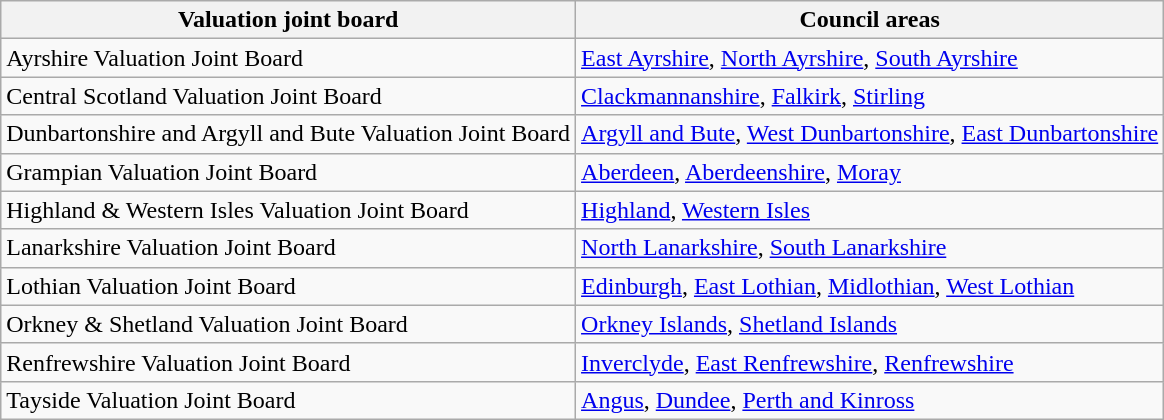<table class="wikitable">
<tr>
<th>Valuation joint board</th>
<th>Council areas</th>
</tr>
<tr>
<td>Ayrshire Valuation Joint Board</td>
<td><a href='#'>East Ayrshire</a>, <a href='#'>North Ayrshire</a>, <a href='#'>South Ayrshire</a></td>
</tr>
<tr>
<td>Central Scotland Valuation Joint Board</td>
<td><a href='#'>Clackmannanshire</a>, <a href='#'>Falkirk</a>, <a href='#'>Stirling</a></td>
</tr>
<tr>
<td>Dunbartonshire and Argyll and Bute Valuation Joint Board</td>
<td><a href='#'>Argyll and Bute</a>, <a href='#'>West Dunbartonshire</a>, <a href='#'>East Dunbartonshire</a></td>
</tr>
<tr>
<td>Grampian Valuation Joint Board</td>
<td><a href='#'>Aberdeen</a>, <a href='#'>Aberdeenshire</a>, <a href='#'>Moray</a></td>
</tr>
<tr>
<td>Highland & Western Isles Valuation Joint Board</td>
<td><a href='#'>Highland</a>, <a href='#'>Western Isles</a></td>
</tr>
<tr>
<td>Lanarkshire Valuation Joint Board</td>
<td><a href='#'>North Lanarkshire</a>, <a href='#'>South Lanarkshire</a></td>
</tr>
<tr>
<td>Lothian Valuation Joint Board</td>
<td><a href='#'>Edinburgh</a>, <a href='#'>East Lothian</a>, <a href='#'>Midlothian</a>, <a href='#'>West Lothian</a></td>
</tr>
<tr>
<td>Orkney & Shetland Valuation Joint Board</td>
<td><a href='#'>Orkney Islands</a>, <a href='#'>Shetland Islands</a></td>
</tr>
<tr>
<td>Renfrewshire Valuation Joint Board</td>
<td><a href='#'>Inverclyde</a>, <a href='#'>East Renfrewshire</a>, <a href='#'>Renfrewshire</a></td>
</tr>
<tr>
<td>Tayside Valuation Joint Board</td>
<td><a href='#'>Angus</a>, <a href='#'>Dundee</a>, <a href='#'>Perth and Kinross</a></td>
</tr>
</table>
